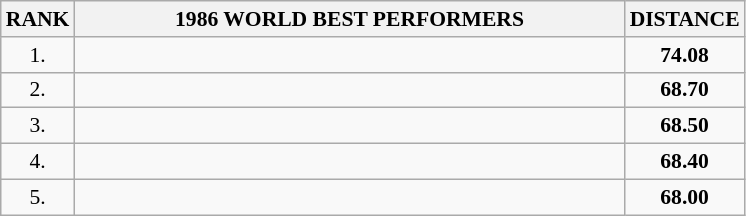<table class="wikitable" style="border-collapse: collapse; font-size: 90%;">
<tr>
<th>RANK</th>
<th align="center" style="width: 25em">1986 WORLD BEST PERFORMERS</th>
<th align="center" style="width: 5em">DISTANCE</th>
</tr>
<tr>
<td align="center">1.</td>
<td></td>
<td align="center"><strong>74.08</strong></td>
</tr>
<tr>
<td align="center">2.</td>
<td></td>
<td align="center"><strong>68.70</strong></td>
</tr>
<tr>
<td align="center">3.</td>
<td></td>
<td align="center"><strong>68.50</strong></td>
</tr>
<tr>
<td align="center">4.</td>
<td></td>
<td align="center"><strong>68.40</strong></td>
</tr>
<tr>
<td align="center">5.</td>
<td></td>
<td align="center"><strong>68.00</strong></td>
</tr>
</table>
